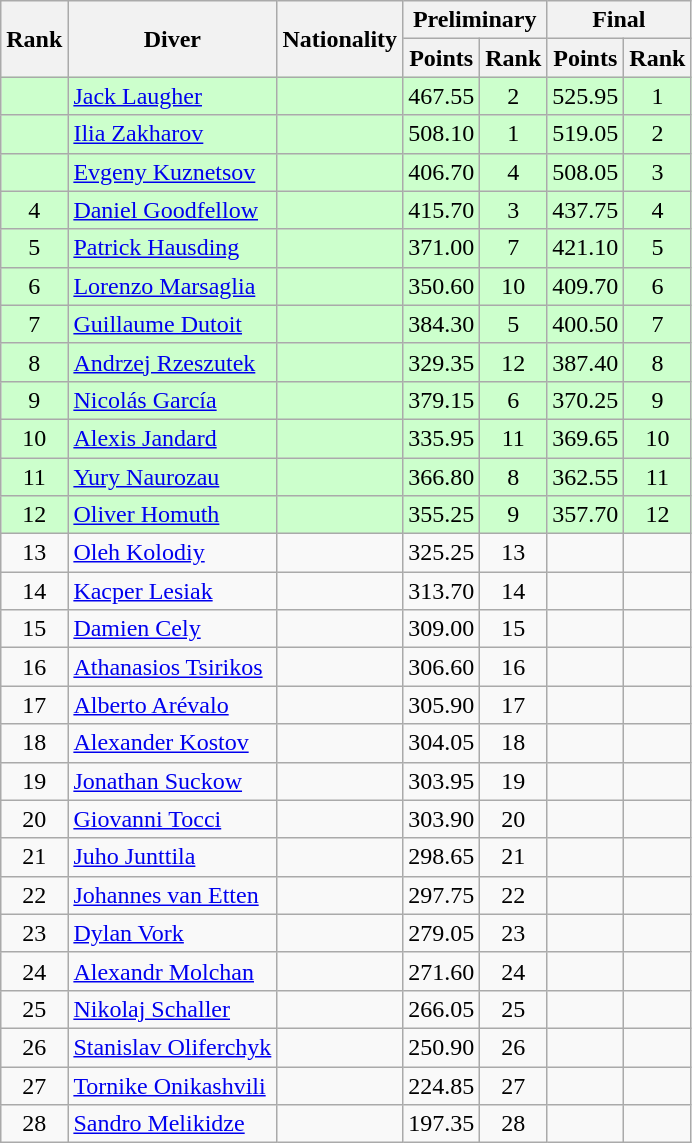<table class="wikitable sortable" style="text-align:center">
<tr>
<th rowspan=2>Rank</th>
<th rowspan=2>Diver</th>
<th rowspan=2>Nationality</th>
<th colspan=2>Preliminary</th>
<th colspan=2>Final</th>
</tr>
<tr>
<th>Points</th>
<th>Rank</th>
<th>Points</th>
<th>Rank</th>
</tr>
<tr bgcolor=ccffcc>
<td></td>
<td align=left><a href='#'>Jack Laugher</a></td>
<td align=left></td>
<td>467.55</td>
<td>2</td>
<td>525.95</td>
<td>1</td>
</tr>
<tr bgcolor=ccffcc>
<td></td>
<td align=left><a href='#'>Ilia Zakharov</a></td>
<td align=left></td>
<td>508.10</td>
<td>1</td>
<td>519.05</td>
<td>2</td>
</tr>
<tr bgcolor=ccffcc>
<td></td>
<td align=left><a href='#'>Evgeny Kuznetsov</a></td>
<td align=left></td>
<td>406.70</td>
<td>4</td>
<td>508.05</td>
<td>3</td>
</tr>
<tr bgcolor=ccffcc>
<td>4</td>
<td align=left><a href='#'>Daniel Goodfellow</a></td>
<td align=left></td>
<td>415.70</td>
<td>3</td>
<td>437.75</td>
<td>4</td>
</tr>
<tr bgcolor=ccffcc>
<td>5</td>
<td align=left><a href='#'>Patrick Hausding</a></td>
<td align=left></td>
<td>371.00</td>
<td>7</td>
<td>421.10</td>
<td>5</td>
</tr>
<tr bgcolor=ccffcc>
<td>6</td>
<td align=left><a href='#'>Lorenzo Marsaglia</a></td>
<td align=left></td>
<td>350.60</td>
<td>10</td>
<td>409.70</td>
<td>6</td>
</tr>
<tr bgcolor=ccffcc>
<td>7</td>
<td align=left><a href='#'>Guillaume Dutoit</a></td>
<td align=left></td>
<td>384.30</td>
<td>5</td>
<td>400.50</td>
<td>7</td>
</tr>
<tr bgcolor=ccffcc>
<td>8</td>
<td align=left><a href='#'>Andrzej Rzeszutek</a></td>
<td align=left></td>
<td>329.35</td>
<td>12</td>
<td>387.40</td>
<td>8</td>
</tr>
<tr bgcolor=ccffcc>
<td>9</td>
<td align=left><a href='#'>Nicolás García</a></td>
<td align=left></td>
<td>379.15</td>
<td>6</td>
<td>370.25</td>
<td>9</td>
</tr>
<tr bgcolor=ccffcc>
<td>10</td>
<td align=left><a href='#'>Alexis Jandard</a></td>
<td align=left></td>
<td>335.95</td>
<td>11</td>
<td>369.65</td>
<td>10</td>
</tr>
<tr bgcolor=ccffcc>
<td>11</td>
<td align=left><a href='#'>Yury Naurozau</a></td>
<td align=left></td>
<td>366.80</td>
<td>8</td>
<td>362.55</td>
<td>11</td>
</tr>
<tr bgcolor=ccffcc>
<td>12</td>
<td align=left><a href='#'>Oliver Homuth</a></td>
<td align=left></td>
<td>355.25</td>
<td>9</td>
<td>357.70</td>
<td>12</td>
</tr>
<tr>
<td>13</td>
<td align=left><a href='#'>Oleh Kolodiy</a></td>
<td align=left></td>
<td>325.25</td>
<td>13</td>
<td></td>
<td></td>
</tr>
<tr>
<td>14</td>
<td align=left><a href='#'>Kacper Lesiak</a></td>
<td align=left></td>
<td>313.70</td>
<td>14</td>
<td></td>
<td></td>
</tr>
<tr>
<td>15</td>
<td align=left><a href='#'>Damien Cely</a></td>
<td align=left></td>
<td>309.00</td>
<td>15</td>
<td></td>
<td></td>
</tr>
<tr>
<td>16</td>
<td align=left><a href='#'>Athanasios Tsirikos</a></td>
<td align=left></td>
<td>306.60</td>
<td>16</td>
<td></td>
<td></td>
</tr>
<tr>
<td>17</td>
<td align=left><a href='#'>Alberto Arévalo</a></td>
<td align=left></td>
<td>305.90</td>
<td>17</td>
<td></td>
<td></td>
</tr>
<tr>
<td>18</td>
<td align=left><a href='#'>Alexander Kostov</a></td>
<td align=left></td>
<td>304.05</td>
<td>18</td>
<td></td>
<td></td>
</tr>
<tr>
<td>19</td>
<td align=left><a href='#'>Jonathan Suckow</a></td>
<td align=left></td>
<td>303.95</td>
<td>19</td>
<td></td>
<td></td>
</tr>
<tr>
<td>20</td>
<td align=left><a href='#'>Giovanni Tocci</a></td>
<td align=left></td>
<td>303.90</td>
<td>20</td>
<td></td>
<td></td>
</tr>
<tr>
<td>21</td>
<td align=left><a href='#'>Juho Junttila</a></td>
<td align=left></td>
<td>298.65</td>
<td>21</td>
<td></td>
<td></td>
</tr>
<tr>
<td>22</td>
<td align=left><a href='#'>Johannes van Etten</a></td>
<td align=left></td>
<td>297.75</td>
<td>22</td>
<td></td>
<td></td>
</tr>
<tr>
<td>23</td>
<td align=left><a href='#'>Dylan Vork</a></td>
<td align=left></td>
<td>279.05</td>
<td>23</td>
<td></td>
<td></td>
</tr>
<tr>
<td>24</td>
<td align=left><a href='#'>Alexandr Molchan</a></td>
<td align=left></td>
<td>271.60</td>
<td>24</td>
<td></td>
<td></td>
</tr>
<tr>
<td>25</td>
<td align=left><a href='#'>Nikolaj Schaller</a></td>
<td align=left></td>
<td>266.05</td>
<td>25</td>
<td></td>
<td></td>
</tr>
<tr>
<td>26</td>
<td align=left><a href='#'>Stanislav Oliferchyk</a></td>
<td align=left></td>
<td>250.90</td>
<td>26</td>
<td></td>
<td></td>
</tr>
<tr>
<td>27</td>
<td align=left><a href='#'>Tornike Onikashvili</a></td>
<td align=left></td>
<td>224.85</td>
<td>27</td>
<td></td>
<td></td>
</tr>
<tr>
<td>28</td>
<td align=left><a href='#'>Sandro Melikidze</a></td>
<td align=left></td>
<td>197.35</td>
<td>28</td>
<td></td>
<td></td>
</tr>
</table>
